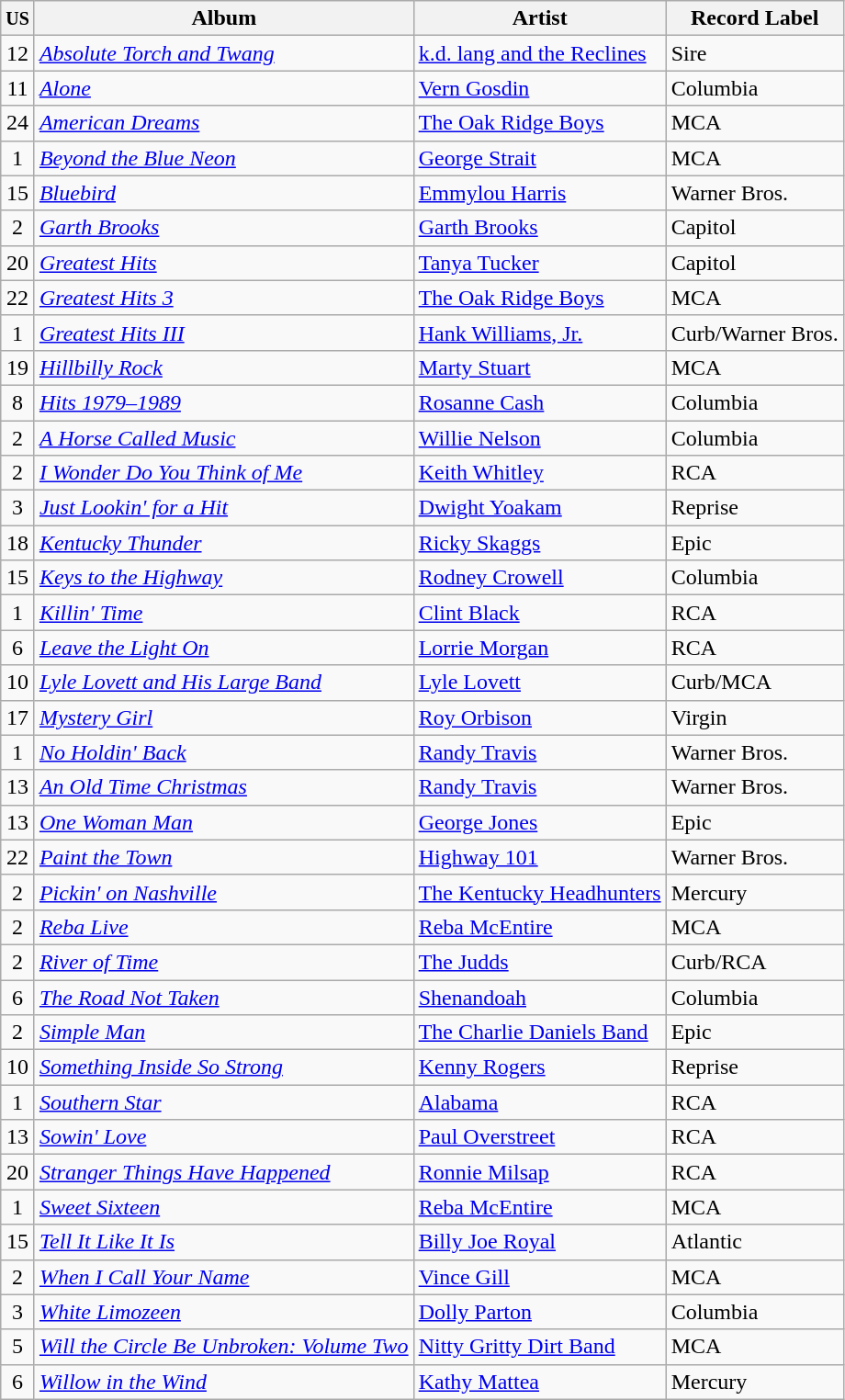<table class="wikitable sortable">
<tr>
<th><small>US</small></th>
<th>Album</th>
<th>Artist</th>
<th>Record Label</th>
</tr>
<tr>
<td align="center">12</td>
<td><em><a href='#'>Absolute Torch and Twang</a></em></td>
<td><a href='#'>k.d. lang and the Reclines</a></td>
<td>Sire</td>
</tr>
<tr>
<td align="center">11</td>
<td><em><a href='#'>Alone</a></em></td>
<td><a href='#'>Vern Gosdin</a></td>
<td>Columbia</td>
</tr>
<tr>
<td align="center">24</td>
<td><em><a href='#'>American Dreams</a></em></td>
<td><a href='#'>The Oak Ridge Boys</a></td>
<td>MCA</td>
</tr>
<tr>
<td align="center">1</td>
<td><em><a href='#'>Beyond the Blue Neon</a></em></td>
<td><a href='#'>George Strait</a></td>
<td>MCA</td>
</tr>
<tr>
<td align="center">15</td>
<td><em><a href='#'>Bluebird</a></em></td>
<td><a href='#'>Emmylou Harris</a></td>
<td>Warner Bros.</td>
</tr>
<tr>
<td align="center">2</td>
<td><em><a href='#'>Garth Brooks</a></em></td>
<td><a href='#'>Garth Brooks</a></td>
<td>Capitol</td>
</tr>
<tr>
<td align="center">20</td>
<td><em><a href='#'>Greatest Hits</a></em></td>
<td><a href='#'>Tanya Tucker</a></td>
<td>Capitol</td>
</tr>
<tr>
<td align="center">22</td>
<td><em><a href='#'>Greatest Hits 3</a></em></td>
<td><a href='#'>The Oak Ridge Boys</a></td>
<td>MCA</td>
</tr>
<tr>
<td align="center">1</td>
<td><em><a href='#'>Greatest Hits III</a></em></td>
<td><a href='#'>Hank Williams, Jr.</a></td>
<td>Curb/Warner Bros.</td>
</tr>
<tr>
<td align="center">19</td>
<td><em><a href='#'>Hillbilly Rock</a></em></td>
<td><a href='#'>Marty Stuart</a></td>
<td>MCA</td>
</tr>
<tr>
<td align="center">8</td>
<td><em><a href='#'>Hits 1979–1989</a></em></td>
<td><a href='#'>Rosanne Cash</a></td>
<td>Columbia</td>
</tr>
<tr>
<td align="center">2</td>
<td><em><a href='#'>A Horse Called Music</a></em></td>
<td><a href='#'>Willie Nelson</a></td>
<td>Columbia</td>
</tr>
<tr>
<td align="center">2</td>
<td><em><a href='#'>I Wonder Do You Think of Me</a></em></td>
<td><a href='#'>Keith Whitley</a></td>
<td>RCA</td>
</tr>
<tr>
<td align="center">3</td>
<td><em><a href='#'>Just Lookin' for a Hit</a></em></td>
<td><a href='#'>Dwight Yoakam</a></td>
<td>Reprise</td>
</tr>
<tr>
<td align="center">18</td>
<td><em><a href='#'>Kentucky Thunder</a></em></td>
<td><a href='#'>Ricky Skaggs</a></td>
<td>Epic</td>
</tr>
<tr>
<td align="center">15</td>
<td><em><a href='#'>Keys to the Highway</a></em></td>
<td><a href='#'>Rodney Crowell</a></td>
<td>Columbia</td>
</tr>
<tr>
<td align="center">1</td>
<td><em><a href='#'>Killin' Time</a></em></td>
<td><a href='#'>Clint Black</a></td>
<td>RCA</td>
</tr>
<tr>
<td align="center">6</td>
<td><em><a href='#'>Leave the Light On</a></em></td>
<td><a href='#'>Lorrie Morgan</a></td>
<td>RCA</td>
</tr>
<tr>
<td align="center">10</td>
<td><em><a href='#'>Lyle Lovett and His Large Band</a></em></td>
<td><a href='#'>Lyle Lovett</a></td>
<td>Curb/MCA</td>
</tr>
<tr>
<td align="center">17</td>
<td><em><a href='#'>Mystery Girl</a></em></td>
<td><a href='#'>Roy Orbison</a></td>
<td>Virgin</td>
</tr>
<tr>
<td align="center">1</td>
<td><em><a href='#'>No Holdin' Back</a></em></td>
<td><a href='#'>Randy Travis</a></td>
<td>Warner Bros.</td>
</tr>
<tr>
<td align="center">13</td>
<td><em><a href='#'>An Old Time Christmas</a></em></td>
<td><a href='#'>Randy Travis</a></td>
<td>Warner Bros.</td>
</tr>
<tr>
<td align="center">13</td>
<td><em><a href='#'>One Woman Man</a></em></td>
<td><a href='#'>George Jones</a></td>
<td>Epic</td>
</tr>
<tr>
<td align="center">22</td>
<td><em><a href='#'>Paint the Town</a></em></td>
<td><a href='#'>Highway 101</a></td>
<td>Warner Bros.</td>
</tr>
<tr>
<td align="center">2</td>
<td><em><a href='#'>Pickin' on Nashville</a></em></td>
<td><a href='#'>The Kentucky Headhunters</a></td>
<td>Mercury</td>
</tr>
<tr>
<td align="center">2</td>
<td><em><a href='#'>Reba Live</a></em></td>
<td><a href='#'>Reba McEntire</a></td>
<td>MCA</td>
</tr>
<tr>
<td align="center">2</td>
<td><em><a href='#'>River of Time</a></em></td>
<td><a href='#'>The Judds</a></td>
<td>Curb/RCA</td>
</tr>
<tr>
<td align="center">6</td>
<td><em><a href='#'>The Road Not Taken</a></em></td>
<td><a href='#'>Shenandoah</a></td>
<td>Columbia</td>
</tr>
<tr>
<td align="center">2</td>
<td><em><a href='#'>Simple Man</a></em></td>
<td><a href='#'>The Charlie Daniels Band</a></td>
<td>Epic</td>
</tr>
<tr>
<td align="center">10</td>
<td><em><a href='#'>Something Inside So Strong</a></em></td>
<td><a href='#'>Kenny Rogers</a></td>
<td>Reprise</td>
</tr>
<tr>
<td align="center">1</td>
<td><em><a href='#'>Southern Star</a></em></td>
<td><a href='#'>Alabama</a></td>
<td>RCA</td>
</tr>
<tr>
<td align="center">13</td>
<td><em><a href='#'>Sowin' Love</a></em></td>
<td><a href='#'>Paul Overstreet</a></td>
<td>RCA</td>
</tr>
<tr>
<td align="center">20</td>
<td><em><a href='#'>Stranger Things Have Happened</a></em></td>
<td><a href='#'>Ronnie Milsap</a></td>
<td>RCA</td>
</tr>
<tr>
<td align="center">1</td>
<td><em><a href='#'>Sweet Sixteen</a></em></td>
<td><a href='#'>Reba McEntire</a></td>
<td>MCA</td>
</tr>
<tr>
<td align="center">15</td>
<td><em><a href='#'>Tell It Like It Is</a></em></td>
<td><a href='#'>Billy Joe Royal</a></td>
<td>Atlantic</td>
</tr>
<tr>
<td align="center">2</td>
<td><em><a href='#'>When I Call Your Name</a></em></td>
<td><a href='#'>Vince Gill</a></td>
<td>MCA</td>
</tr>
<tr>
<td align="center">3</td>
<td><em><a href='#'>White Limozeen</a></em></td>
<td><a href='#'>Dolly Parton</a></td>
<td>Columbia</td>
</tr>
<tr>
<td align="center">5</td>
<td><em><a href='#'>Will the Circle Be Unbroken: Volume Two</a></em></td>
<td><a href='#'>Nitty Gritty Dirt Band</a></td>
<td>MCA</td>
</tr>
<tr>
<td align="center">6</td>
<td><em><a href='#'>Willow in the Wind</a></em></td>
<td><a href='#'>Kathy Mattea</a></td>
<td>Mercury</td>
</tr>
</table>
